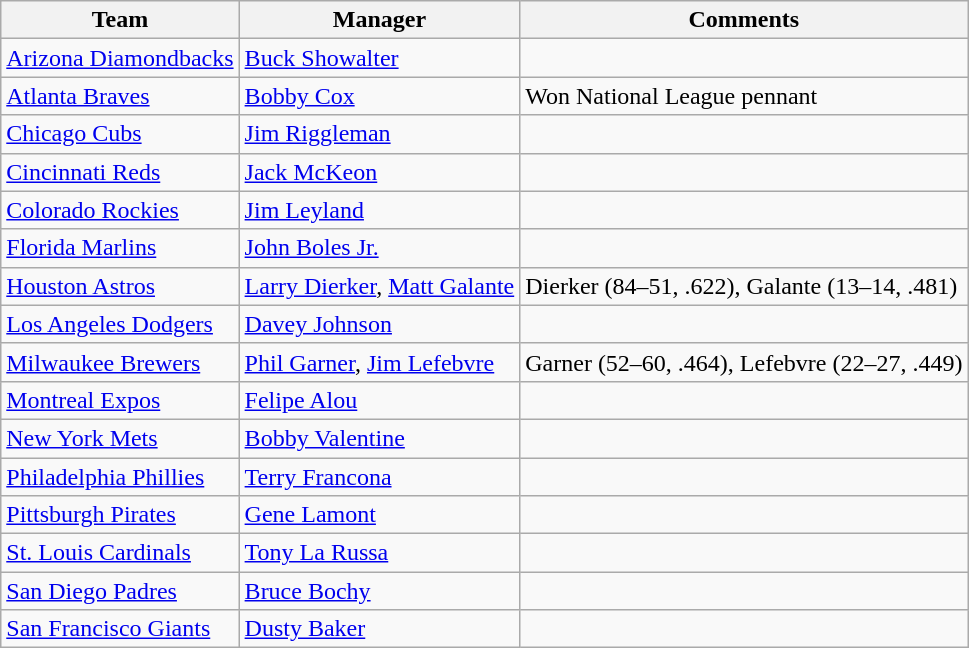<table class="wikitable">
<tr>
<th>Team</th>
<th>Manager</th>
<th>Comments</th>
</tr>
<tr>
<td><a href='#'>Arizona Diamondbacks</a></td>
<td><a href='#'>Buck Showalter</a></td>
<td></td>
</tr>
<tr>
<td><a href='#'>Atlanta Braves</a></td>
<td><a href='#'>Bobby Cox</a></td>
<td>Won National League pennant</td>
</tr>
<tr>
<td><a href='#'>Chicago Cubs</a></td>
<td><a href='#'>Jim Riggleman</a></td>
<td></td>
</tr>
<tr>
<td><a href='#'>Cincinnati Reds</a></td>
<td><a href='#'>Jack McKeon</a></td>
<td></td>
</tr>
<tr>
<td><a href='#'>Colorado Rockies</a></td>
<td><a href='#'>Jim Leyland</a></td>
<td></td>
</tr>
<tr>
<td><a href='#'>Florida Marlins</a></td>
<td><a href='#'>John Boles Jr.</a></td>
<td></td>
</tr>
<tr>
<td><a href='#'>Houston Astros</a></td>
<td><a href='#'>Larry Dierker</a>, <a href='#'>Matt Galante</a></td>
<td>Dierker (84–51, .622), Galante (13–14, .481)</td>
</tr>
<tr>
<td><a href='#'>Los Angeles Dodgers</a></td>
<td><a href='#'>Davey Johnson</a></td>
<td></td>
</tr>
<tr>
<td><a href='#'>Milwaukee Brewers</a></td>
<td><a href='#'>Phil Garner</a>, <a href='#'>Jim Lefebvre</a></td>
<td>Garner (52–60, .464), Lefebvre (22–27, .449)</td>
</tr>
<tr>
<td><a href='#'>Montreal Expos</a></td>
<td><a href='#'>Felipe Alou</a></td>
<td></td>
</tr>
<tr>
<td><a href='#'>New York Mets</a></td>
<td><a href='#'>Bobby Valentine</a></td>
<td></td>
</tr>
<tr>
<td><a href='#'>Philadelphia Phillies</a></td>
<td><a href='#'>Terry Francona</a></td>
<td></td>
</tr>
<tr>
<td><a href='#'>Pittsburgh Pirates</a></td>
<td><a href='#'>Gene Lamont</a></td>
<td></td>
</tr>
<tr>
<td><a href='#'>St. Louis Cardinals</a></td>
<td><a href='#'>Tony La Russa</a></td>
<td></td>
</tr>
<tr>
<td><a href='#'>San Diego Padres</a></td>
<td><a href='#'>Bruce Bochy</a></td>
<td></td>
</tr>
<tr>
<td><a href='#'>San Francisco Giants</a></td>
<td><a href='#'>Dusty Baker</a></td>
<td></td>
</tr>
</table>
